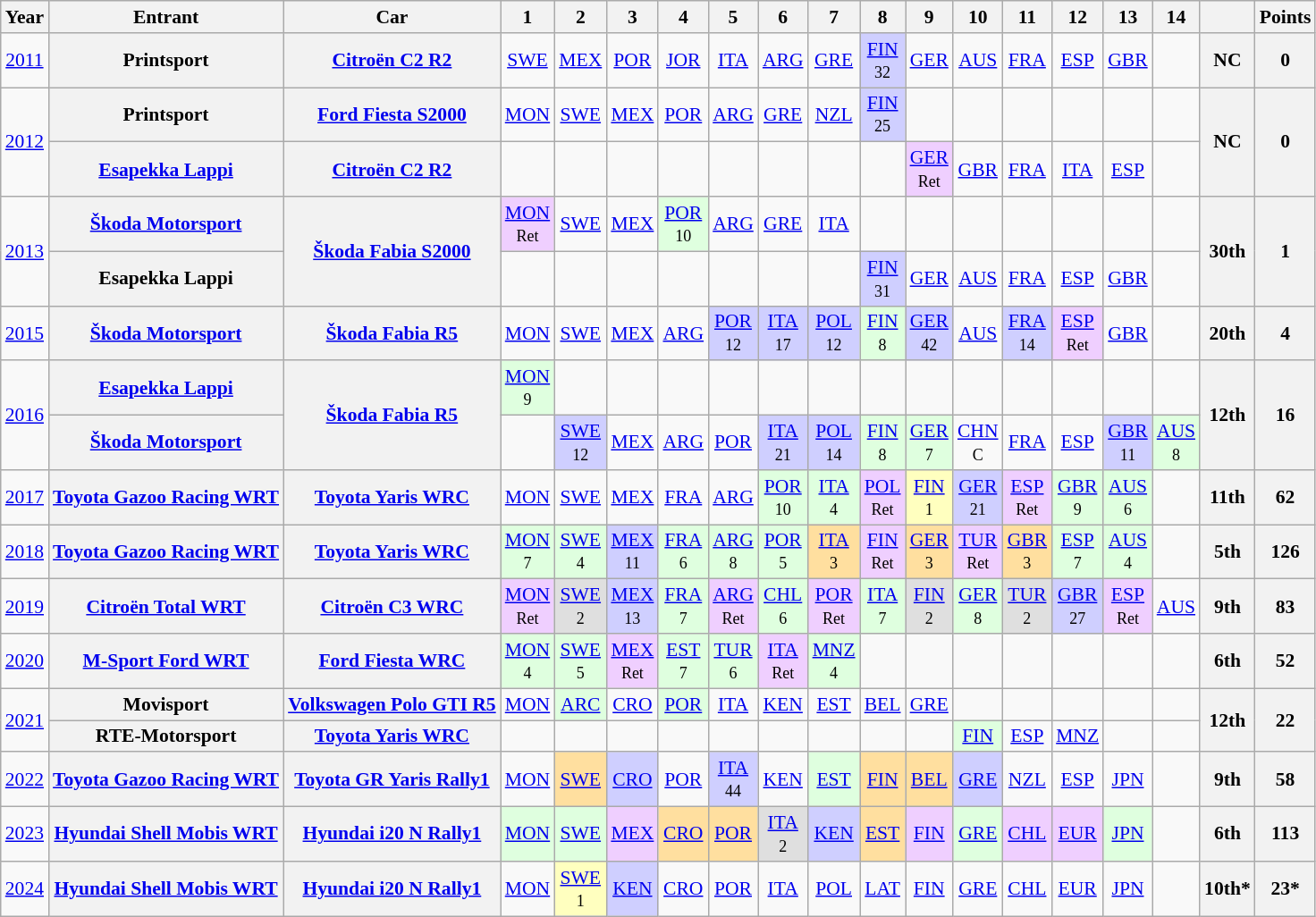<table class="wikitable" style="text-align:center; font-size:90%">
<tr>
<th>Year</th>
<th>Entrant</th>
<th>Car</th>
<th>1</th>
<th>2</th>
<th>3</th>
<th>4</th>
<th>5</th>
<th>6</th>
<th>7</th>
<th>8</th>
<th>9</th>
<th>10</th>
<th>11</th>
<th>12</th>
<th>13</th>
<th>14</th>
<th></th>
<th>Points</th>
</tr>
<tr>
<td><a href='#'>2011</a></td>
<th>Printsport</th>
<th><a href='#'>Citroën C2 R2</a></th>
<td><a href='#'>SWE</a></td>
<td><a href='#'>MEX</a></td>
<td><a href='#'>POR</a></td>
<td><a href='#'>JOR</a></td>
<td><a href='#'>ITA</a></td>
<td><a href='#'>ARG</a></td>
<td><a href='#'>GRE</a></td>
<td style="background:#cfcfff;"><a href='#'>FIN</a><br><small>32</small></td>
<td><a href='#'>GER</a></td>
<td><a href='#'>AUS</a></td>
<td><a href='#'>FRA</a></td>
<td><a href='#'>ESP</a></td>
<td><a href='#'>GBR</a></td>
<td></td>
<th>NC</th>
<th>0</th>
</tr>
<tr>
<td rowspan="2"><a href='#'>2012</a></td>
<th>Printsport</th>
<th><a href='#'>Ford Fiesta S2000</a></th>
<td><a href='#'>MON</a></td>
<td><a href='#'>SWE</a></td>
<td><a href='#'>MEX</a></td>
<td><a href='#'>POR</a></td>
<td><a href='#'>ARG</a></td>
<td><a href='#'>GRE</a></td>
<td><a href='#'>NZL</a></td>
<td style="background:#cfcfff;"><a href='#'>FIN</a><br><small>25</small></td>
<td></td>
<td></td>
<td></td>
<td></td>
<td></td>
<td></td>
<th rowspan="2">NC</th>
<th rowspan="2">0</th>
</tr>
<tr>
<th><a href='#'>Esapekka Lappi</a></th>
<th><a href='#'>Citroën C2 R2</a></th>
<td></td>
<td></td>
<td></td>
<td></td>
<td></td>
<td></td>
<td></td>
<td></td>
<td style="background:#efcfff;"><a href='#'>GER</a><br><small>Ret</small></td>
<td><a href='#'>GBR</a></td>
<td><a href='#'>FRA</a></td>
<td><a href='#'>ITA</a></td>
<td><a href='#'>ESP</a></td>
<td></td>
</tr>
<tr>
<td rowspan="2"><a href='#'>2013</a></td>
<th><a href='#'>Škoda Motorsport</a></th>
<th rowspan="2"><a href='#'>Škoda Fabia S2000</a></th>
<td style="background:#efcfff;"><a href='#'>MON</a><br><small>Ret</small></td>
<td><a href='#'>SWE</a></td>
<td><a href='#'>MEX</a></td>
<td style="background:#dfffdf;"><a href='#'>POR</a><br><small>10</small></td>
<td><a href='#'>ARG</a></td>
<td><a href='#'>GRE</a></td>
<td><a href='#'>ITA</a></td>
<td></td>
<td></td>
<td></td>
<td></td>
<td></td>
<td></td>
<td></td>
<th rowspan="2">30th</th>
<th rowspan="2">1</th>
</tr>
<tr>
<th>Esapekka Lappi</th>
<td></td>
<td></td>
<td></td>
<td></td>
<td></td>
<td></td>
<td></td>
<td style="background:#cfcfff;"><a href='#'>FIN</a><br><small>31</small></td>
<td><a href='#'>GER</a></td>
<td><a href='#'>AUS</a></td>
<td><a href='#'>FRA</a></td>
<td><a href='#'>ESP</a></td>
<td><a href='#'>GBR</a></td>
<td></td>
</tr>
<tr>
<td><a href='#'>2015</a></td>
<th><a href='#'>Škoda Motorsport</a></th>
<th><a href='#'>Škoda Fabia R5</a></th>
<td><a href='#'>MON</a></td>
<td><a href='#'>SWE</a></td>
<td><a href='#'>MEX</a></td>
<td><a href='#'>ARG</a></td>
<td style="background:#cfcfff;"><a href='#'>POR</a><br><small>12</small></td>
<td style="background:#cfcfff;"><a href='#'>ITA</a><br><small>17</small></td>
<td style="background:#cfcfff;"><a href='#'>POL</a><br><small>12</small></td>
<td style="background:#dfffdf;"><a href='#'>FIN</a><br><small>8</small></td>
<td style="background:#cfcfff;"><a href='#'>GER</a><br><small>42</small></td>
<td><a href='#'>AUS</a></td>
<td style="background:#cfcfff;"><a href='#'>FRA</a><br><small>14</small></td>
<td style="background:#efcfff;"><a href='#'>ESP</a><br><small>Ret</small></td>
<td><a href='#'>GBR</a></td>
<td></td>
<th>20th</th>
<th>4</th>
</tr>
<tr>
<td rowspan="2"><a href='#'>2016</a></td>
<th><a href='#'>Esapekka Lappi</a></th>
<th rowspan="2"><a href='#'>Škoda Fabia R5</a></th>
<td style="background:#dfffdf;"><a href='#'>MON</a><br><small>9</small></td>
<td></td>
<td></td>
<td></td>
<td></td>
<td></td>
<td></td>
<td></td>
<td></td>
<td></td>
<td></td>
<td></td>
<td></td>
<td></td>
<th rowspan="2">12th</th>
<th rowspan="2">16</th>
</tr>
<tr>
<th><a href='#'>Škoda Motorsport</a></th>
<td></td>
<td style="background:#cfcfff;"><a href='#'>SWE</a><br><small>12</small></td>
<td><a href='#'>MEX</a></td>
<td><a href='#'>ARG</a></td>
<td><a href='#'>POR</a></td>
<td style="background:#cfcfff;"><a href='#'>ITA</a><br><small>21</small></td>
<td style="background:#cfcfff;"><a href='#'>POL</a><br><small>14</small></td>
<td style="background:#dfffdf;"><a href='#'>FIN</a><br><small>8</small></td>
<td style="background:#dfffdf;"><a href='#'>GER</a><br><small>7</small></td>
<td><a href='#'>CHN</a><br><small>C</small></td>
<td><a href='#'>FRA</a></td>
<td><a href='#'>ESP</a></td>
<td style="background:#cfcfff;"><a href='#'>GBR</a><br><small>11</small></td>
<td style="background:#dfffdf;"><a href='#'>AUS</a><br><small>8</small></td>
</tr>
<tr>
<td><a href='#'>2017</a></td>
<th><a href='#'>Toyota Gazoo Racing WRT</a></th>
<th><a href='#'>Toyota Yaris WRC</a></th>
<td><a href='#'>MON</a></td>
<td><a href='#'>SWE</a></td>
<td><a href='#'>MEX</a></td>
<td><a href='#'>FRA</a></td>
<td><a href='#'>ARG</a></td>
<td style="background:#dfffdf;"><a href='#'>POR</a><br><small>10</small></td>
<td style="background:#dfffdf;"><a href='#'>ITA</a><br><small>4</small></td>
<td style="background:#efcfff;"><a href='#'>POL</a><br><small>Ret</small></td>
<td style="background:#ffffbf;"><a href='#'>FIN</a><br><small>1</small></td>
<td style="background:#cfcfff;"><a href='#'>GER</a><br><small>21</small></td>
<td style="background:#efcfff;"><a href='#'>ESP</a><br><small>Ret</small></td>
<td style="background:#dfffdf;"><a href='#'>GBR</a><br><small>9</small></td>
<td style="background:#dfffdf;"><a href='#'>AUS</a><br><small>6</small></td>
<td></td>
<th>11th</th>
<th>62</th>
</tr>
<tr>
<td><a href='#'>2018</a></td>
<th><a href='#'>Toyota Gazoo Racing WRT</a></th>
<th><a href='#'>Toyota Yaris WRC</a></th>
<td style="background:#dfffdf;"><a href='#'>MON</a><br><small>7</small></td>
<td style="background:#dfffdf;"><a href='#'>SWE</a><br><small>4</small></td>
<td style="background:#cfcfff;"><a href='#'>MEX</a><br><small>11</small></td>
<td style="background:#dfffdf;"><a href='#'>FRA</a><br><small>6</small></td>
<td style="background:#dfffdf;"><a href='#'>ARG</a><br><small>8</small></td>
<td style="background:#dfffdf;"><a href='#'>POR</a><br><small>5</small></td>
<td style="background:#ffdf9f"><a href='#'>ITA</a><br><small>3</small></td>
<td style="background:#efcfff;"><a href='#'>FIN</a><br><small>Ret</small></td>
<td style="background:#ffdf9f"><a href='#'>GER</a><br><small>3</small></td>
<td style="background:#efcfff;"><a href='#'>TUR</a><br><small>Ret</small></td>
<td style="background:#ffdf9f"><a href='#'>GBR</a><br><small>3</small></td>
<td style="background:#dfffdf;"><a href='#'>ESP</a><br><small>7</small></td>
<td style="background:#dfffdf;"><a href='#'>AUS</a><br><small>4</small></td>
<td></td>
<th>5th</th>
<th>126</th>
</tr>
<tr>
<td><a href='#'>2019</a></td>
<th><a href='#'>Citroën Total WRT</a></th>
<th><a href='#'>Citroën C3 WRC</a></th>
<td style="background:#efcfff;"><a href='#'>MON</a><br><small>Ret</small></td>
<td style="background:#DFDFDF;"><a href='#'>SWE</a><br><small>2</small></td>
<td style="background:#cfcfff;"><a href='#'>MEX</a><br><small>13</small></td>
<td style="background:#dfffdf;"><a href='#'>FRA</a><br><small>7</small></td>
<td style="background:#efcfff;"><a href='#'>ARG</a><br><small>Ret</small></td>
<td style="background:#dfffdf;"><a href='#'>CHL</a><br><small>6</small></td>
<td style="background:#efcfff;"><a href='#'>POR</a><br><small>Ret</small></td>
<td style="background:#dfffdf;"><a href='#'>ITA</a><br><small>7</small></td>
<td style="background:#DFDFDF;"><a href='#'>FIN</a><br><small>2</small></td>
<td style="background:#dfffdf;"><a href='#'>GER</a><br><small>8</small></td>
<td style="background:#DFDFDF;"><a href='#'>TUR</a><br><small>2</small></td>
<td style="background:#cfcfff;"><a href='#'>GBR</a><br><small>27</small></td>
<td style="background:#efcfff;"><a href='#'>ESP</a><br><small>Ret</small></td>
<td><a href='#'>AUS</a><br></td>
<th>9th</th>
<th>83</th>
</tr>
<tr>
<td><a href='#'>2020</a></td>
<th><a href='#'>M-Sport Ford WRT</a></th>
<th><a href='#'>Ford Fiesta WRC</a></th>
<td style="background:#dfffdf;"><a href='#'>MON</a><br><small>4</small></td>
<td style="background:#dfffdf;"><a href='#'>SWE</a><br><small>5</small></td>
<td style="background:#efcfff;"><a href='#'>MEX</a><br><small>Ret</small></td>
<td style="background:#dfffdf;"><a href='#'>EST</a><br><small>7</small></td>
<td style="background:#dfffdf;"><a href='#'>TUR</a><br><small>6</small></td>
<td style="background:#efcfff;"><a href='#'>ITA</a><br><small>Ret</small></td>
<td style="background:#dfffdf;"><a href='#'>MNZ</a><br><small>4</small></td>
<td></td>
<td></td>
<td></td>
<td></td>
<td></td>
<td></td>
<td></td>
<th>6th</th>
<th>52</th>
</tr>
<tr>
<td rowspan="2"><a href='#'>2021</a></td>
<th>Movisport</th>
<th><a href='#'>Volkswagen Polo GTI R5</a></th>
<td><a href='#'>MON</a></td>
<td style="background:#dfffdf;"><a href='#'>ARC</a><br></td>
<td><a href='#'>CRO</a></td>
<td style="background:#dfffdf;"><a href='#'>POR</a><br></td>
<td><a href='#'>ITA</a></td>
<td><a href='#'>KEN</a></td>
<td><a href='#'>EST</a></td>
<td><a href='#'>BEL</a></td>
<td><a href='#'>GRE</a></td>
<td></td>
<td></td>
<td></td>
<td></td>
<td></td>
<th rowspan="2">12th</th>
<th rowspan="2">22</th>
</tr>
<tr>
<th>RTE-Motorsport</th>
<th><a href='#'>Toyota Yaris WRC</a></th>
<td></td>
<td></td>
<td></td>
<td></td>
<td></td>
<td></td>
<td></td>
<td></td>
<td></td>
<td style="background:#dfffdf;"><a href='#'>FIN</a><br></td>
<td><a href='#'>ESP</a></td>
<td><a href='#'>MNZ</a></td>
<td></td>
<td></td>
</tr>
<tr>
<td><a href='#'>2022</a></td>
<th><a href='#'>Toyota Gazoo Racing WRT</a></th>
<th><a href='#'>Toyota GR Yaris Rally1</a></th>
<td><a href='#'>MON</a></td>
<td style="background:#FFDF9F"><a href='#'>SWE</a><br></td>
<td style="background:#cfcfff;"><a href='#'>CRO</a><br></td>
<td><a href='#'>POR</a></td>
<td style="background:#cfcfff;"><a href='#'>ITA</a><br><small>44</small></td>
<td><a href='#'>KEN</a></td>
<td style="background:#dfffdf;"><a href='#'>EST</a><br></td>
<td style="background:#FFDF9F"><a href='#'>FIN</a><br></td>
<td style="background:#FFDF9F"><a href='#'>BEL</a><br></td>
<td style="background:#cfcfff;"><a href='#'>GRE</a><br></td>
<td><a href='#'>NZL</a></td>
<td><a href='#'>ESP</a></td>
<td><a href='#'>JPN</a></td>
<td></td>
<th>9th</th>
<th>58</th>
</tr>
<tr>
<td><a href='#'>2023</a></td>
<th><a href='#'>Hyundai Shell Mobis WRT</a></th>
<th><a href='#'>Hyundai i20 N Rally1</a></th>
<td style="background:#dfffdf;"><a href='#'>MON</a><br></td>
<td style="background:#dfffdf;"><a href='#'>SWE</a><br></td>
<td style="background:#efcfff;"><a href='#'>MEX</a><br></td>
<td style="background:#FFDF9F"><a href='#'>CRO</a><br></td>
<td style="background:#FFDF9F"><a href='#'>POR</a><br></td>
<td style="background:#DFDFDF;"><a href='#'>ITA</a><br><small>2</small></td>
<td style="background:#cfcfff;"><a href='#'>KEN</a><br></td>
<td style="background:#FFDF9F"><a href='#'>EST</a><br></td>
<td style="background:#efcfff;"><a href='#'>FIN</a><br></td>
<td style="background:#dfffdf;"><a href='#'>GRE</a><br></td>
<td style="background:#efcfff;"><a href='#'>CHL</a><br></td>
<td style="background:#efcfff;"><a href='#'>EUR</a><br></td>
<td style="background:#dfffdf;"><a href='#'>JPN</a><br></td>
<td></td>
<th>6th</th>
<th>113</th>
</tr>
<tr>
<td><a href='#'>2024</a></td>
<th><a href='#'>Hyundai Shell Mobis WRT</a></th>
<th><a href='#'>Hyundai i20 N Rally1</a></th>
<td><a href='#'>MON</a></td>
<td style="background:#ffffbf;"><a href='#'>SWE</a><br><small>1</small></td>
<td style="background:#cfcfff;"><a href='#'>KEN</a><br></td>
<td><a href='#'>CRO</a></td>
<td><a href='#'>POR</a></td>
<td><a href='#'>ITA</a></td>
<td><a href='#'>POL</a></td>
<td><a href='#'>LAT</a></td>
<td><a href='#'>FIN</a></td>
<td><a href='#'>GRE</a></td>
<td><a href='#'>CHL</a></td>
<td><a href='#'>EUR</a></td>
<td><a href='#'>JPN</a></td>
<td></td>
<th>10th*</th>
<th>23*</th>
</tr>
</table>
